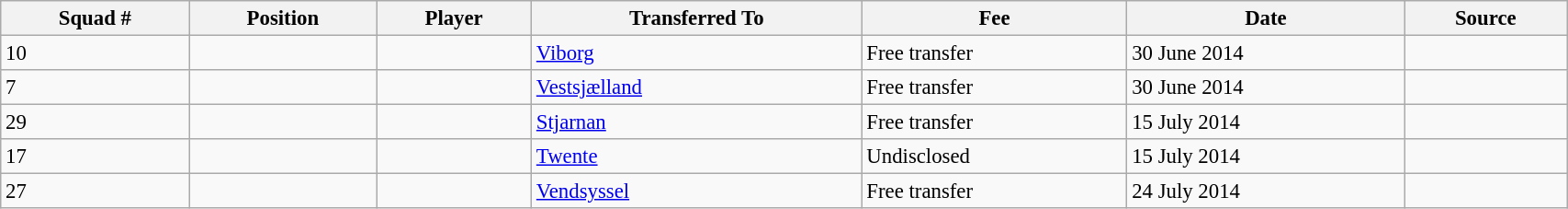<table class="wikitable sortable" style="width:90%; text-align:center; font-size:95%; text-align:left;">
<tr>
<th>Squad #</th>
<th>Position</th>
<th>Player</th>
<th>Transferred To</th>
<th>Fee</th>
<th>Date</th>
<th>Source</th>
</tr>
<tr>
<td>10</td>
<td></td>
<td></td>
<td> <a href='#'>Viborg</a></td>
<td>Free transfer</td>
<td>30 June 2014</td>
<td></td>
</tr>
<tr>
<td>7</td>
<td></td>
<td></td>
<td> <a href='#'>Vestsjælland</a></td>
<td>Free transfer</td>
<td>30 June 2014</td>
<td></td>
</tr>
<tr>
<td>29</td>
<td></td>
<td></td>
<td> <a href='#'>Stjarnan</a></td>
<td>Free transfer</td>
<td>15 July 2014</td>
<td></td>
</tr>
<tr>
<td>17</td>
<td></td>
<td></td>
<td> <a href='#'>Twente</a></td>
<td>Undisclosed</td>
<td>15 July 2014</td>
<td></td>
</tr>
<tr>
<td>27</td>
<td></td>
<td></td>
<td> <a href='#'>Vendsyssel</a></td>
<td>Free transfer</td>
<td>24 July 2014</td>
<td></td>
</tr>
</table>
